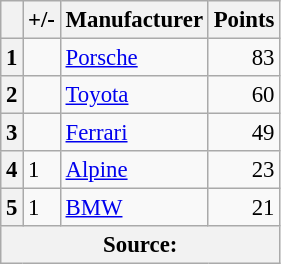<table class="wikitable" style="font-size:95%;">
<tr>
<th></th>
<th>+/-</th>
<th>Manufacturer</th>
<th>Points</th>
</tr>
<tr>
<th>1</th>
<td></td>
<td> <a href='#'>Porsche</a></td>
<td align="right">83</td>
</tr>
<tr>
<th>2</th>
<td></td>
<td> <a href='#'>Toyota</a></td>
<td align="right">60</td>
</tr>
<tr>
<th>3</th>
<td></td>
<td> <a href='#'>Ferrari</a></td>
<td align="right">49</td>
</tr>
<tr>
<th>4</th>
<td> 1</td>
<td> <a href='#'>Alpine</a></td>
<td align="right">23</td>
</tr>
<tr>
<th>5</th>
<td> 1</td>
<td> <a href='#'>BMW</a></td>
<td align="right">21</td>
</tr>
<tr>
<th colspan=4>Source:</th>
</tr>
</table>
